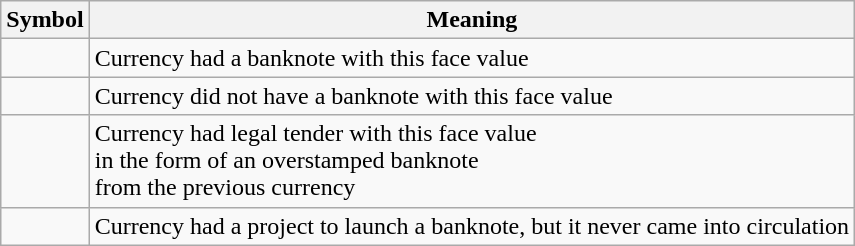<table class="wikitable">
<tr>
<th>Symbol</th>
<th>Meaning</th>
</tr>
<tr>
<td></td>
<td>Currency had a banknote with this face value</td>
</tr>
<tr>
<td></td>
<td>Currency did not have a banknote with this face value</td>
</tr>
<tr>
<td></td>
<td>Currency had legal tender with this face value<br>in the form of an overstamped banknote<br>from the previous currency</td>
</tr>
<tr>
<td></td>
<td>Currency had a project to launch a banknote, but it never came into circulation</td>
</tr>
</table>
